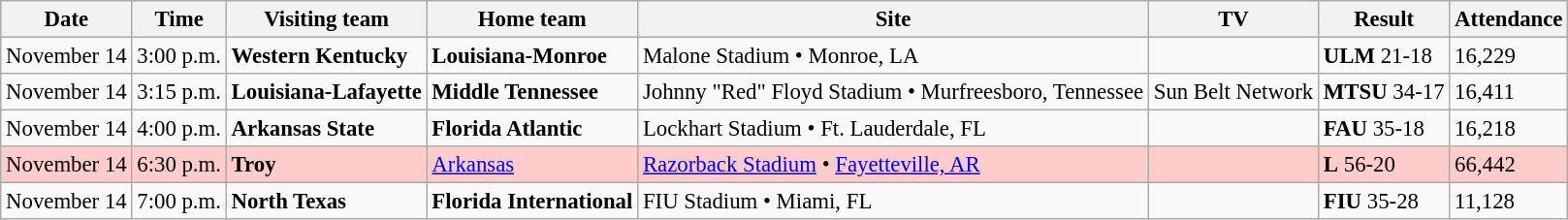<table class="wikitable" style="font-size:95%;">
<tr>
<th>Date</th>
<th>Time</th>
<th>Visiting team</th>
<th>Home team</th>
<th>Site</th>
<th>TV</th>
<th>Result</th>
<th>Attendance</th>
</tr>
<tr bgcolor=>
<td>November 14</td>
<td>3:00 p.m.</td>
<td><strong>Western Kentucky</strong></td>
<td><strong>Louisiana-Monroe</strong></td>
<td>Malone Stadium • Monroe, LA</td>
<td></td>
<td><strong>ULM</strong> 21-18</td>
<td>16,229</td>
</tr>
<tr bgcolor=>
<td>November 14</td>
<td>3:15 p.m.</td>
<td><strong>Louisiana-Lafayette</strong></td>
<td><strong>Middle Tennessee</strong></td>
<td>Johnny "Red" Floyd Stadium • Murfreesboro, Tennessee</td>
<td>Sun Belt Network</td>
<td><strong>MTSU</strong> 34-17</td>
<td>16,411</td>
</tr>
<tr bgcolor=>
<td>November 14</td>
<td>4:00 p.m.</td>
<td><strong>Arkansas State</strong></td>
<td><strong>Florida Atlantic</strong></td>
<td>Lockhart Stadium • Ft. Lauderdale, FL</td>
<td></td>
<td><strong>FAU</strong> 35-18</td>
<td>16,218</td>
</tr>
<tr bgcolor=ffcccc>
<td>November 14</td>
<td>6:30 p.m.</td>
<td><strong>Troy</strong></td>
<td><a href='#'>Arkansas</a></td>
<td><a href='#'>Razorback Stadium</a> • <a href='#'>Fayetteville, AR</a></td>
<td></td>
<td><strong>L</strong> 56-20</td>
<td>66,442</td>
</tr>
<tr bgcolor=>
<td>November 14</td>
<td>7:00 p.m.</td>
<td><strong>North Texas</strong></td>
<td><strong>Florida International</strong></td>
<td>FIU Stadium • Miami, FL</td>
<td></td>
<td><strong>FIU</strong> 35-28</td>
<td>11,128</td>
</tr>
</table>
